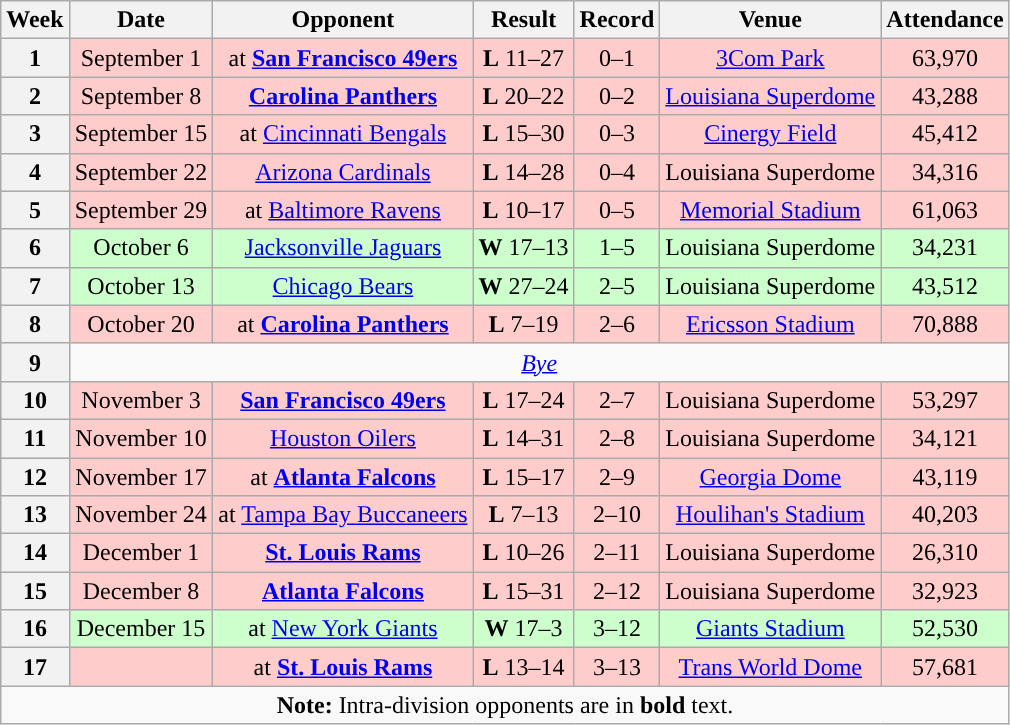<table class="wikitable"  style="text-align: center;">
<tr>
<th>Week</th>
<th>Date</th>
<th>Opponent</th>
<th>Result</th>
<th>Record</th>
<th>Venue</th>
<th>Attendance</th>
</tr>
<tr style="background:#fcc">
<th>1</th>
<td>September 1</td>
<td>at <strong><a href='#'>San Francisco 49ers</a></strong></td>
<td><strong>L</strong> 11–27</td>
<td>0–1</td>
<td><a href='#'>3Com Park</a></td>
<td>63,970</td>
</tr>
<tr style="background:#fcc">
<th>2</th>
<td>September 8</td>
<td><strong><a href='#'>Carolina Panthers</a></strong></td>
<td><strong>L</strong> 20–22</td>
<td>0–2</td>
<td><a href='#'>Louisiana Superdome</a></td>
<td>43,288</td>
</tr>
<tr style="background:#fcc">
<th>3</th>
<td>September 15</td>
<td>at <a href='#'>Cincinnati Bengals</a></td>
<td><strong>L</strong> 15–30</td>
<td>0–3</td>
<td><a href='#'>Cinergy Field</a></td>
<td>45,412</td>
</tr>
<tr style="background:#fcc">
<th>4</th>
<td>September 22</td>
<td><a href='#'>Arizona Cardinals</a></td>
<td><strong>L</strong> 14–28</td>
<td>0–4</td>
<td>Louisiana Superdome</td>
<td>34,316</td>
</tr>
<tr style="background:#fcc">
<th>5</th>
<td>September 29</td>
<td>at <a href='#'>Baltimore Ravens</a></td>
<td><strong>L</strong> 10–17</td>
<td>0–5</td>
<td><a href='#'>Memorial Stadium</a></td>
<td>61,063</td>
</tr>
<tr style="background:#cfc">
<th>6</th>
<td>October 6</td>
<td><a href='#'>Jacksonville Jaguars</a></td>
<td><strong>W</strong> 17–13</td>
<td>1–5</td>
<td>Louisiana Superdome</td>
<td>34,231</td>
</tr>
<tr style="background:#cfc">
<th>7</th>
<td>October 13</td>
<td><a href='#'>Chicago Bears</a></td>
<td><strong>W</strong> 27–24</td>
<td>2–5</td>
<td>Louisiana Superdome</td>
<td>43,512</td>
</tr>
<tr style="background:#fcc">
<th>8</th>
<td>October 20</td>
<td>at <strong><a href='#'>Carolina Panthers</a></strong></td>
<td><strong>L</strong> 7–19</td>
<td>2–6</td>
<td><a href='#'>Ericsson Stadium</a></td>
<td>70,888</td>
</tr>
<tr>
<th>9</th>
<td colspan="7"><em><a href='#'>Bye</a></em></td>
</tr>
<tr style="background:#fcc">
<th>10</th>
<td>November 3</td>
<td><strong><a href='#'>San Francisco 49ers</a></strong></td>
<td><strong>L</strong> 17–24</td>
<td>2–7</td>
<td>Louisiana Superdome</td>
<td>53,297</td>
</tr>
<tr style="background:#fcc">
<th>11</th>
<td>November 10</td>
<td><a href='#'>Houston Oilers</a></td>
<td><strong>L</strong> 14–31</td>
<td>2–8</td>
<td>Louisiana Superdome</td>
<td>34,121</td>
</tr>
<tr style="background:#fcc">
<th>12</th>
<td>November 17</td>
<td>at <strong><a href='#'>Atlanta Falcons</a></strong></td>
<td><strong>L</strong> 15–17</td>
<td>2–9</td>
<td><a href='#'>Georgia Dome</a></td>
<td>43,119</td>
</tr>
<tr style="background:#fcc">
<th>13</th>
<td>November 24</td>
<td>at <a href='#'>Tampa Bay Buccaneers</a></td>
<td><strong>L</strong> 7–13</td>
<td>2–10</td>
<td><a href='#'>Houlihan's Stadium</a></td>
<td>40,203</td>
</tr>
<tr style="background:#fcc">
<th>14</th>
<td>December 1</td>
<td><strong><a href='#'>St. Louis Rams</a></strong></td>
<td><strong>L</strong> 10–26</td>
<td>2–11</td>
<td>Louisiana Superdome</td>
<td>26,310</td>
</tr>
<tr style="background:#fcc">
<th>15</th>
<td>December 8</td>
<td><strong><a href='#'>Atlanta Falcons</a></strong></td>
<td><strong>L</strong> 15–31</td>
<td>2–12</td>
<td>Louisiana Superdome</td>
<td>32,923</td>
</tr>
<tr style="background:#cfc">
<th>16</th>
<td>December 15</td>
<td>at <a href='#'>New York Giants</a></td>
<td><strong>W</strong> 17–3</td>
<td>3–12</td>
<td><a href='#'>Giants Stadium</a></td>
<td>52,530</td>
</tr>
<tr style="background:#fcc">
<th>17</th>
<td></td>
<td>at <strong><a href='#'>St. Louis Rams</a></strong></td>
<td><strong>L</strong> 13–14</td>
<td>3–13</td>
<td><a href='#'>Trans World Dome</a></td>
<td>57,681</td>
</tr>
<tr>
<td colspan="7"><strong>Note:</strong> Intra-division opponents are in <strong>bold</strong> text.</td>
</tr>
</table>
